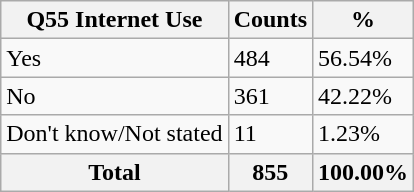<table class="wikitable sortable">
<tr>
<th>Q55 Internet Use</th>
<th>Counts</th>
<th>%</th>
</tr>
<tr>
<td>Yes</td>
<td>484</td>
<td>56.54%</td>
</tr>
<tr>
<td>No</td>
<td>361</td>
<td>42.22%</td>
</tr>
<tr>
<td>Don't know/Not stated</td>
<td>11</td>
<td>1.23%</td>
</tr>
<tr>
<th>Total</th>
<th>855</th>
<th>100.00%</th>
</tr>
</table>
